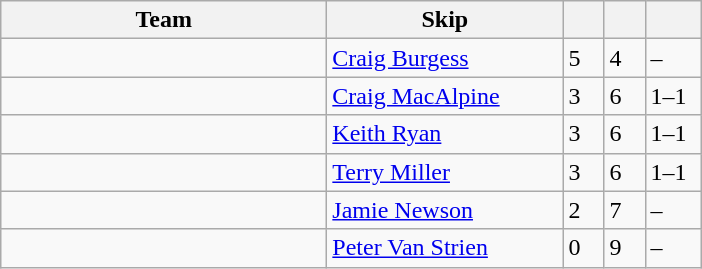<table class="wikitable">
<tr>
<th width=210>Team</th>
<th width=150>Skip</th>
<th width=20></th>
<th width=20></th>
<th width=30></th>
</tr>
<tr>
<td></td>
<td><a href='#'>Craig Burgess</a></td>
<td>5</td>
<td>4</td>
<td>–</td>
</tr>
<tr>
<td></td>
<td><a href='#'>Craig MacAlpine</a></td>
<td>3</td>
<td>6</td>
<td>1–1</td>
</tr>
<tr>
<td></td>
<td><a href='#'>Keith Ryan</a></td>
<td>3</td>
<td>6</td>
<td>1–1</td>
</tr>
<tr>
<td></td>
<td><a href='#'>Terry Miller</a></td>
<td>3</td>
<td>6</td>
<td>1–1</td>
</tr>
<tr>
<td></td>
<td><a href='#'>Jamie Newson</a></td>
<td>2</td>
<td>7</td>
<td>–</td>
</tr>
<tr>
<td></td>
<td><a href='#'>Peter Van Strien</a></td>
<td>0</td>
<td>9</td>
<td>–</td>
</tr>
</table>
